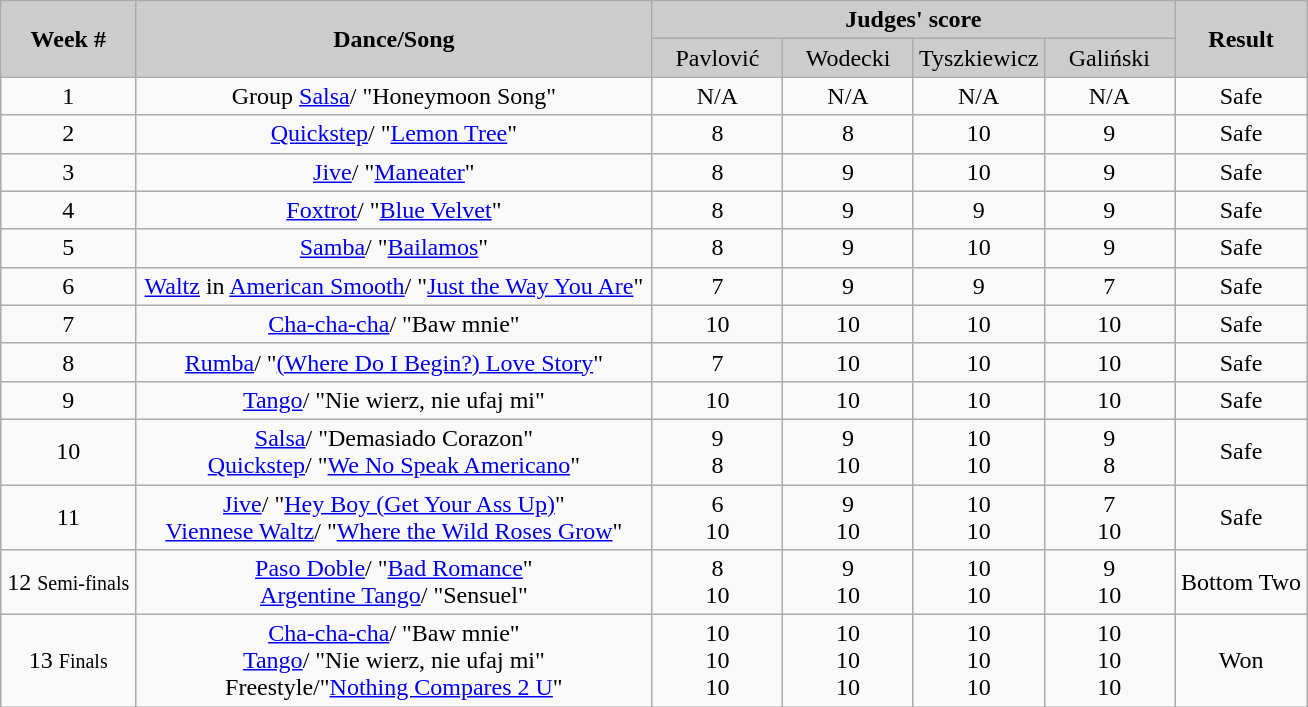<table class="wikitable">
<tr style="text-align:Center; background:#ccc;">
<td rowspan="2"><strong>Week #</strong></td>
<td rowspan="2"><strong>Dance/Song</strong></td>
<td colspan="4"><strong>Judges' score</strong></td>
<td rowspan="2"><strong>Result</strong></td>
</tr>
<tr style="text-align:center; background:#ccc;">
<td style="width:10%; ">Pavlović</td>
<td style="width:10%; ">Wodecki</td>
<td style="width:10%; ">Tyszkiewicz</td>
<td style="width:10%; ">Galiński</td>
</tr>
<tr>
<td style="text-align:center;">1</td>
<td style="text-align:center;">Group <a href='#'>Salsa</a>/ "Honeymoon Song"</td>
<td style="text-align:center;">N/A</td>
<td style="text-align:center;">N/A</td>
<td style="text-align:center;">N/A</td>
<td style="text-align:center;">N/A</td>
<td style="text-align:center;">Safe</td>
</tr>
<tr>
<td style="text-align:center;">2</td>
<td style="text-align:center;"><a href='#'>Quickstep</a>/ "<a href='#'>Lemon Tree</a>"</td>
<td style="text-align:center;">8</td>
<td style="text-align:center;">8</td>
<td style="text-align:center;">10</td>
<td style="text-align:center;">9</td>
<td style="text-align:center;">Safe</td>
</tr>
<tr>
<td style="text-align:center;">3</td>
<td style="text-align:center;"><a href='#'>Jive</a>/ "<a href='#'>Maneater</a>"</td>
<td style="text-align:center;">8</td>
<td style="text-align:center;">9</td>
<td style="text-align:center;">10</td>
<td style="text-align:center;">9</td>
<td style="text-align:center;">Safe</td>
</tr>
<tr>
<td style="text-align:center;">4</td>
<td style="text-align:center;"><a href='#'>Foxtrot</a>/ "<a href='#'>Blue Velvet</a>"</td>
<td style="text-align:center;">8</td>
<td style="text-align:center;">9</td>
<td style="text-align:center;">9</td>
<td style="text-align:center;">9</td>
<td style="text-align:center;">Safe</td>
</tr>
<tr>
<td style="text-align:center;">5</td>
<td style="text-align:center;"><a href='#'>Samba</a>/ "<a href='#'>Bailamos</a>"</td>
<td style="text-align:center;">8</td>
<td style="text-align:center;">9</td>
<td style="text-align:center;">10</td>
<td style="text-align:center;">9</td>
<td style="text-align:center;">Safe</td>
</tr>
<tr>
<td style="text-align:center;">6</td>
<td style="text-align:center;"><a href='#'>Waltz</a> in <a href='#'>American Smooth</a>/ "<a href='#'>Just the Way You Are</a>"</td>
<td style="text-align:center;">7</td>
<td style="text-align:center;">9</td>
<td style="text-align:center;">9</td>
<td style="text-align:center;">7</td>
<td style="text-align:center;">Safe</td>
</tr>
<tr>
<td style="text-align:center;">7</td>
<td style="text-align:center;"><a href='#'>Cha-cha-cha</a>/ "Baw mnie"</td>
<td style="text-align:center;">10</td>
<td style="text-align:center;">10</td>
<td style="text-align:center;">10</td>
<td style="text-align:center;">10</td>
<td style="text-align:center;">Safe</td>
</tr>
<tr>
<td style="text-align:center;">8</td>
<td style="text-align:center;"><a href='#'>Rumba</a>/ "<a href='#'>(Where Do I Begin?) Love Story</a>"</td>
<td style="text-align:center;">7</td>
<td style="text-align:center;">10</td>
<td style="text-align:center;">10</td>
<td style="text-align:center;">10</td>
<td style="text-align:center;">Safe</td>
</tr>
<tr>
<td style="text-align:center;">9</td>
<td style="text-align:center;"><a href='#'>Tango</a>/ "Nie wierz, nie ufaj mi"</td>
<td style="text-align:center;">10</td>
<td style="text-align:center;">10</td>
<td style="text-align:center;">10</td>
<td style="text-align:center;">10</td>
<td style="text-align:center;">Safe</td>
</tr>
<tr>
<td style="text-align:center;">10</td>
<td style="text-align:center;"><a href='#'>Salsa</a>/ "Demasiado Corazon"<br><a href='#'>Quickstep</a>/ "<a href='#'>We No Speak Americano</a>"</td>
<td style="text-align:center;">9<br>8</td>
<td style="text-align:center;">9<br>10</td>
<td style="text-align:center;">10<br>10</td>
<td style="text-align:center;">9<br>8</td>
<td style="text-align:center;">Safe</td>
</tr>
<tr>
<td style="text-align:center;">11</td>
<td style="text-align:center;"><a href='#'>Jive</a>/ "<a href='#'>Hey Boy (Get Your Ass Up)</a>"<br><a href='#'>Viennese Waltz</a>/ "<a href='#'>Where the Wild Roses Grow</a>"</td>
<td style="text-align:center;">6<br>10</td>
<td style="text-align:center;">9<br>10</td>
<td style="text-align:center;">10<br>10</td>
<td style="text-align:center;">7<br>10</td>
<td style="text-align:center;">Safe</td>
</tr>
<tr>
<td style="text-align:center;">12 <small>Semi-finals</small></td>
<td style="text-align:center;"><a href='#'>Paso Doble</a>/ "<a href='#'>Bad Romance</a>"<br><a href='#'>Argentine Tango</a>/ "Sensuel"</td>
<td style="text-align:center;">8<br>10</td>
<td style="text-align:center;">9<br>10</td>
<td style="text-align:center;">10<br>10</td>
<td style="text-align:center;">9<br>10</td>
<td style="text-align:center;">Bottom Two</td>
</tr>
<tr>
<td style="text-align:center;">13 <small>Finals</small></td>
<td style="text-align:center;"><a href='#'>Cha-cha-cha</a>/ "Baw mnie"<br><a href='#'>Tango</a>/ "Nie wierz, nie ufaj mi"<br>Freestyle/"<a href='#'>Nothing Compares 2 U</a>"</td>
<td style="text-align:center;">10<br>10<br>10</td>
<td style="text-align:center;">10<br>10<br>10</td>
<td style="text-align:center;">10<br>10<br>10</td>
<td style="text-align:center;">10<br>10<br>10</td>
<td style="text-align:center;">Won</td>
</tr>
</table>
